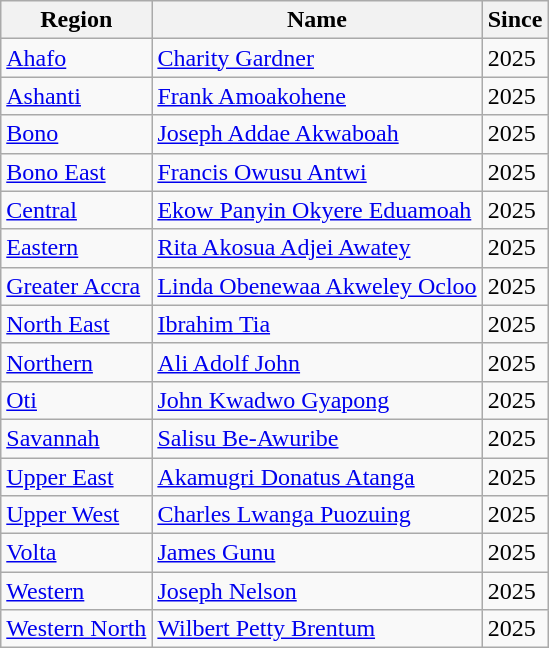<table class="wikitable">
<tr>
<th>Region</th>
<th>Name</th>
<th>Since</th>
</tr>
<tr>
<td><a href='#'>Ahafo</a></td>
<td><a href='#'>Charity Gardner</a></td>
<td>2025</td>
</tr>
<tr>
<td><a href='#'>Ashanti</a></td>
<td><a href='#'>Frank Amoakohene</a></td>
<td>2025</td>
</tr>
<tr>
<td><a href='#'>Bono</a></td>
<td><a href='#'>Joseph Addae Akwaboah</a></td>
<td>2025</td>
</tr>
<tr>
<td><a href='#'>Bono East</a></td>
<td><a href='#'>Francis Owusu Antwi</a></td>
<td>2025</td>
</tr>
<tr>
<td><a href='#'>Central</a></td>
<td><a href='#'>Ekow Panyin Okyere Eduamoah</a></td>
<td>2025</td>
</tr>
<tr>
<td><a href='#'>Eastern</a></td>
<td><a href='#'>Rita Akosua Adjei Awatey</a></td>
<td>2025</td>
</tr>
<tr>
<td><a href='#'>Greater Accra</a></td>
<td><a href='#'>Linda Obenewaa Akweley Ocloo</a></td>
<td>2025</td>
</tr>
<tr>
<td><a href='#'>North East</a></td>
<td><a href='#'>Ibrahim Tia</a></td>
<td>2025</td>
</tr>
<tr>
<td><a href='#'>Northern</a></td>
<td><a href='#'>Ali Adolf John</a></td>
<td>2025</td>
</tr>
<tr>
<td><a href='#'>Oti</a></td>
<td><a href='#'>John Kwadwo Gyapong</a></td>
<td>2025</td>
</tr>
<tr>
<td><a href='#'>Savannah</a></td>
<td><a href='#'>Salisu Be-Awuribe</a></td>
<td>2025</td>
</tr>
<tr>
<td><a href='#'>Upper East</a></td>
<td><a href='#'>Akamugri Donatus Atanga</a></td>
<td>2025</td>
</tr>
<tr>
<td><a href='#'>Upper West</a></td>
<td><a href='#'>Charles Lwanga Puozuing</a></td>
<td>2025</td>
</tr>
<tr>
<td><a href='#'>Volta</a></td>
<td><a href='#'>James Gunu</a></td>
<td>2025</td>
</tr>
<tr>
<td><a href='#'>Western</a></td>
<td><a href='#'>Joseph Nelson</a></td>
<td>2025</td>
</tr>
<tr>
<td><a href='#'>Western North</a></td>
<td><a href='#'>Wilbert Petty Brentum</a></td>
<td>2025</td>
</tr>
</table>
